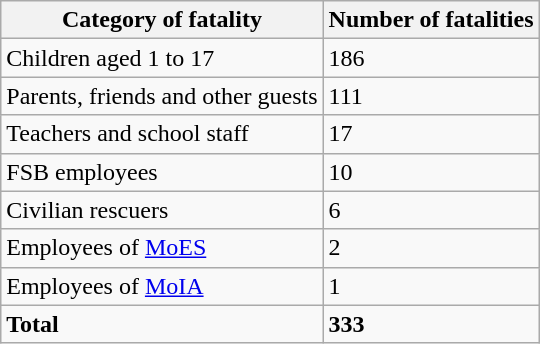<table class="wikitable" align="center">
<tr>
<th>Category of fatality</th>
<th>Number of fatalities</th>
</tr>
<tr>
<td>Children aged 1 to 17</td>
<td>186</td>
</tr>
<tr>
<td>Parents, friends and other guests</td>
<td>111</td>
</tr>
<tr>
<td>Teachers and school staff</td>
<td>17</td>
</tr>
<tr>
<td>FSB employees</td>
<td>10</td>
</tr>
<tr>
<td>Civilian rescuers</td>
<td>6</td>
</tr>
<tr>
<td>Employees of <a href='#'>MoES</a></td>
<td>2</td>
</tr>
<tr>
<td>Employees of <a href='#'>MoIA</a></td>
<td>1</td>
</tr>
<tr>
<td><strong>Total</strong></td>
<td><strong>333</strong></td>
</tr>
</table>
